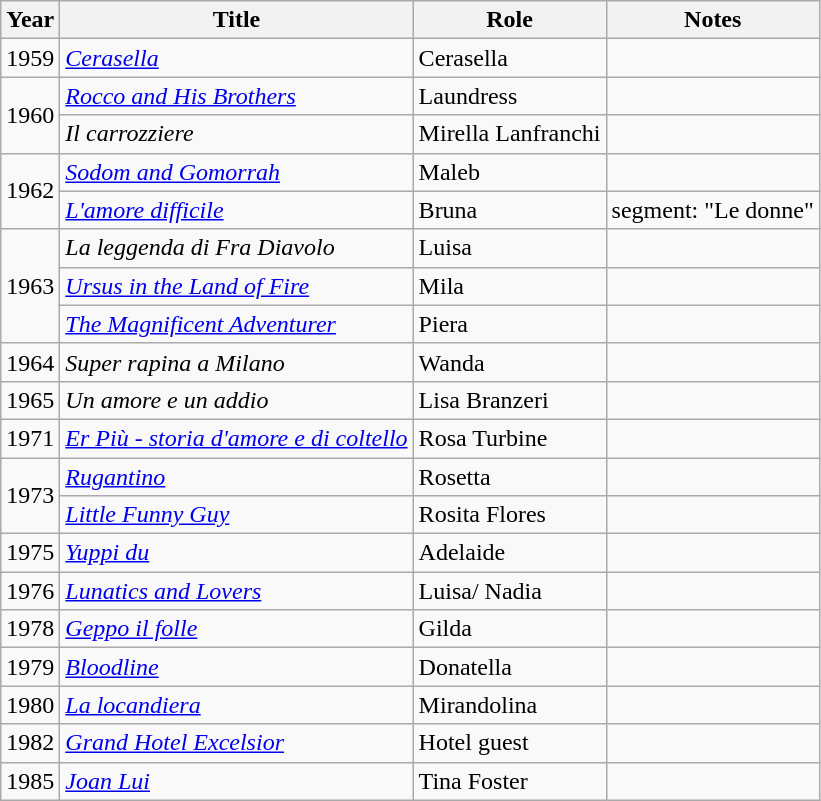<table class="wikitable">
<tr>
<th>Year</th>
<th>Title</th>
<th>Role</th>
<th>Notes</th>
</tr>
<tr>
<td>1959</td>
<td><em><a href='#'>Cerasella</a></em></td>
<td>Cerasella</td>
<td></td>
</tr>
<tr>
<td rowspan="2">1960</td>
<td><em><a href='#'>Rocco and His Brothers</a></em></td>
<td>Laundress</td>
<td></td>
</tr>
<tr>
<td><em>Il carrozziere</em></td>
<td>Mirella Lanfranchi</td>
<td></td>
</tr>
<tr>
<td rowspan="2">1962</td>
<td><em><a href='#'>Sodom and Gomorrah</a></em></td>
<td>Maleb</td>
<td></td>
</tr>
<tr>
<td><em><a href='#'>L'amore difficile</a></em></td>
<td>Bruna</td>
<td>segment: "Le donne"</td>
</tr>
<tr>
<td rowspan="3">1963</td>
<td><em>La leggenda di Fra Diavolo</em></td>
<td>Luisa</td>
<td></td>
</tr>
<tr>
<td><em><a href='#'>Ursus in the Land of Fire</a></em></td>
<td>Mila</td>
<td></td>
</tr>
<tr>
<td><em><a href='#'>The Magnificent Adventurer</a></em></td>
<td>Piera</td>
<td></td>
</tr>
<tr>
<td>1964</td>
<td><em>Super rapina a Milano</em></td>
<td>Wanda</td>
<td></td>
</tr>
<tr>
<td>1965</td>
<td><em>Un amore e un addio</em></td>
<td>Lisa Branzeri</td>
<td></td>
</tr>
<tr>
<td>1971</td>
<td><em><a href='#'>Er Più - storia d'amore e di coltello</a></em></td>
<td>Rosa Turbine</td>
<td></td>
</tr>
<tr>
<td rowspan="2">1973</td>
<td><em><a href='#'>Rugantino</a></em></td>
<td>Rosetta</td>
<td></td>
</tr>
<tr>
<td><em><a href='#'>Little Funny Guy</a></em></td>
<td>Rosita Flores</td>
<td></td>
</tr>
<tr>
<td>1975</td>
<td><em><a href='#'>Yuppi du</a></em></td>
<td>Adelaide</td>
<td></td>
</tr>
<tr>
<td>1976</td>
<td><em><a href='#'>Lunatics and Lovers</a></em></td>
<td>Luisa/ Nadia</td>
<td></td>
</tr>
<tr>
<td>1978</td>
<td><em><a href='#'>Geppo il folle</a></em></td>
<td>Gilda</td>
<td></td>
</tr>
<tr>
<td>1979</td>
<td><em><a href='#'>Bloodline</a></em></td>
<td>Donatella</td>
<td></td>
</tr>
<tr>
<td>1980</td>
<td><em><a href='#'>La
locandiera</a></em></td>
<td>Mirandolina</td>
<td></td>
</tr>
<tr>
<td>1982</td>
<td><em><a href='#'>Grand Hotel Excelsior</a></em></td>
<td>Hotel guest</td>
<td></td>
</tr>
<tr>
<td>1985</td>
<td><em><a href='#'>Joan Lui</a></em></td>
<td>Tina Foster</td>
<td></td>
</tr>
</table>
